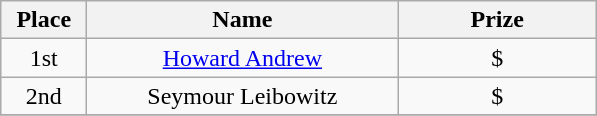<table class="wikitable">
<tr>
<th width="50">Place</th>
<th width="200">Name</th>
<th width="125">Prize</th>
</tr>
<tr>
<td align = "center">1st</td>
<td align = "center"><a href='#'>Howard Andrew</a></td>
<td align = "center">$</td>
</tr>
<tr>
<td align = "center">2nd</td>
<td align = "center">Seymour Leibowitz</td>
<td align = "center">$</td>
</tr>
<tr>
</tr>
</table>
